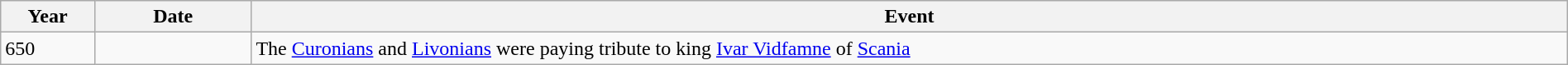<table class="wikitable" width="100%">
<tr>
<th style="width:6%">Year</th>
<th style="width:10%">Date</th>
<th>Event</th>
</tr>
<tr>
<td>650</td>
<td></td>
<td>The <a href='#'>Curonians</a> and <a href='#'>Livonians</a> were paying tribute to king <a href='#'>Ivar Vidfamne</a> of <a href='#'>Scania</a></td>
</tr>
</table>
